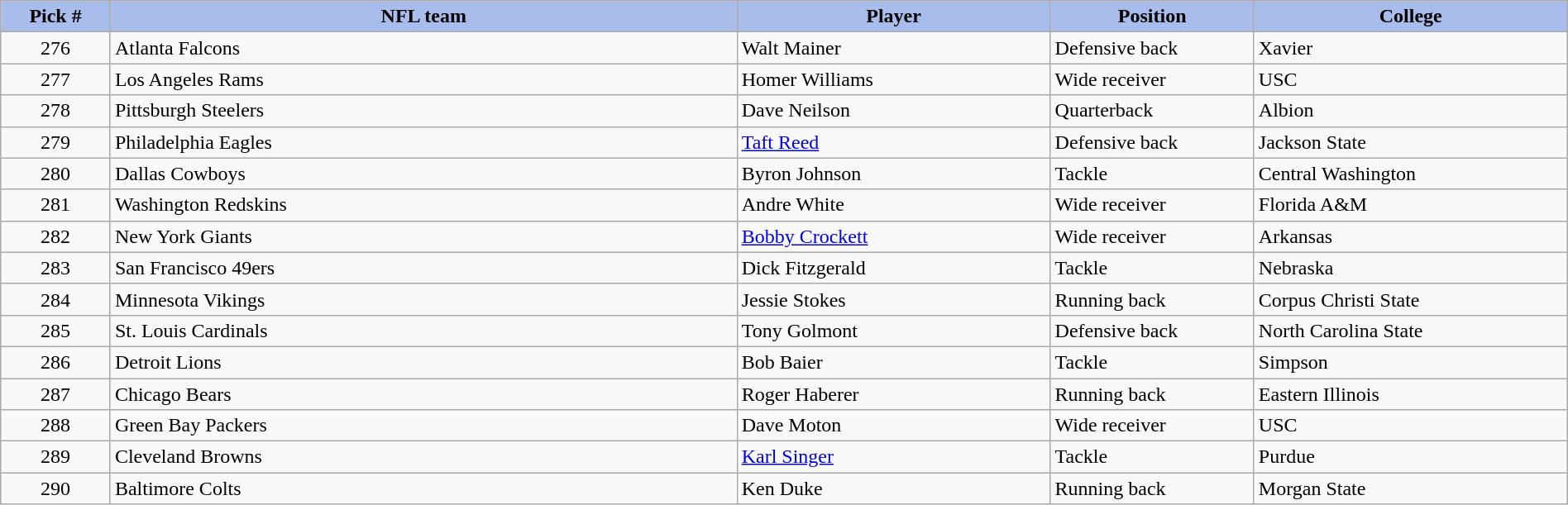<table class="wikitable sortable sortable" style="width: 100%">
<tr>
<th style="background:#A8BDEC;" width=7%>Pick #</th>
<th width=40% style="background:#A8BDEC;">NFL team</th>
<th width=20% style="background:#A8BDEC;">Player</th>
<th width=13% style="background:#A8BDEC;">Position</th>
<th style="background:#A8BDEC;">College</th>
</tr>
<tr>
<td align=center>276</td>
<td>Atlanta Falcons</td>
<td>Walt Mainer</td>
<td>Defensive back</td>
<td>Xavier</td>
</tr>
<tr>
<td align=center>277</td>
<td>Los Angeles Rams</td>
<td>Homer Williams</td>
<td>Wide receiver</td>
<td>USC</td>
</tr>
<tr>
<td align=center>278</td>
<td>Pittsburgh Steelers</td>
<td>Dave Neilson</td>
<td>Quarterback</td>
<td>Albion</td>
</tr>
<tr>
<td align=center>279</td>
<td>Philadelphia Eagles</td>
<td><a href='#'>Taft Reed</a></td>
<td>Defensive back</td>
<td>Jackson State</td>
</tr>
<tr>
<td align=center>280</td>
<td>Dallas Cowboys</td>
<td>Byron Johnson</td>
<td>Tackle</td>
<td>Central Washington</td>
</tr>
<tr>
<td align=center>281</td>
<td>Washington Redskins</td>
<td>Andre White</td>
<td>Wide receiver</td>
<td>Florida A&M</td>
</tr>
<tr>
<td align=center>282</td>
<td>New York Giants</td>
<td><a href='#'>Bobby Crockett</a></td>
<td>Wide receiver</td>
<td>Arkansas</td>
</tr>
<tr>
<td align=center>283</td>
<td>San Francisco 49ers</td>
<td>Dick Fitzgerald</td>
<td>Tackle</td>
<td>Nebraska</td>
</tr>
<tr>
<td align=center>284</td>
<td>Minnesota Vikings</td>
<td>Jessie Stokes</td>
<td>Running back</td>
<td>Corpus Christi State</td>
</tr>
<tr>
<td align=center>285</td>
<td>St. Louis Cardinals</td>
<td>Tony Golmont</td>
<td>Defensive back</td>
<td>North Carolina State</td>
</tr>
<tr>
<td align=center>286</td>
<td>Detroit Lions</td>
<td>Bob Baier</td>
<td>Tackle</td>
<td>Simpson</td>
</tr>
<tr>
<td align=center>287</td>
<td>Chicago Bears</td>
<td>Roger Haberer</td>
<td>Running back</td>
<td>Eastern Illinois</td>
</tr>
<tr>
<td align=center>288</td>
<td>Green Bay Packers</td>
<td>Dave Moton</td>
<td>Wide receiver</td>
<td>USC</td>
</tr>
<tr>
<td align=center>289</td>
<td>Cleveland Browns</td>
<td><a href='#'>Karl Singer</a></td>
<td>Tackle</td>
<td>Purdue</td>
</tr>
<tr>
<td align=center>290</td>
<td>Baltimore Colts</td>
<td>Ken Duke</td>
<td>Running back</td>
<td>Morgan State</td>
</tr>
</table>
